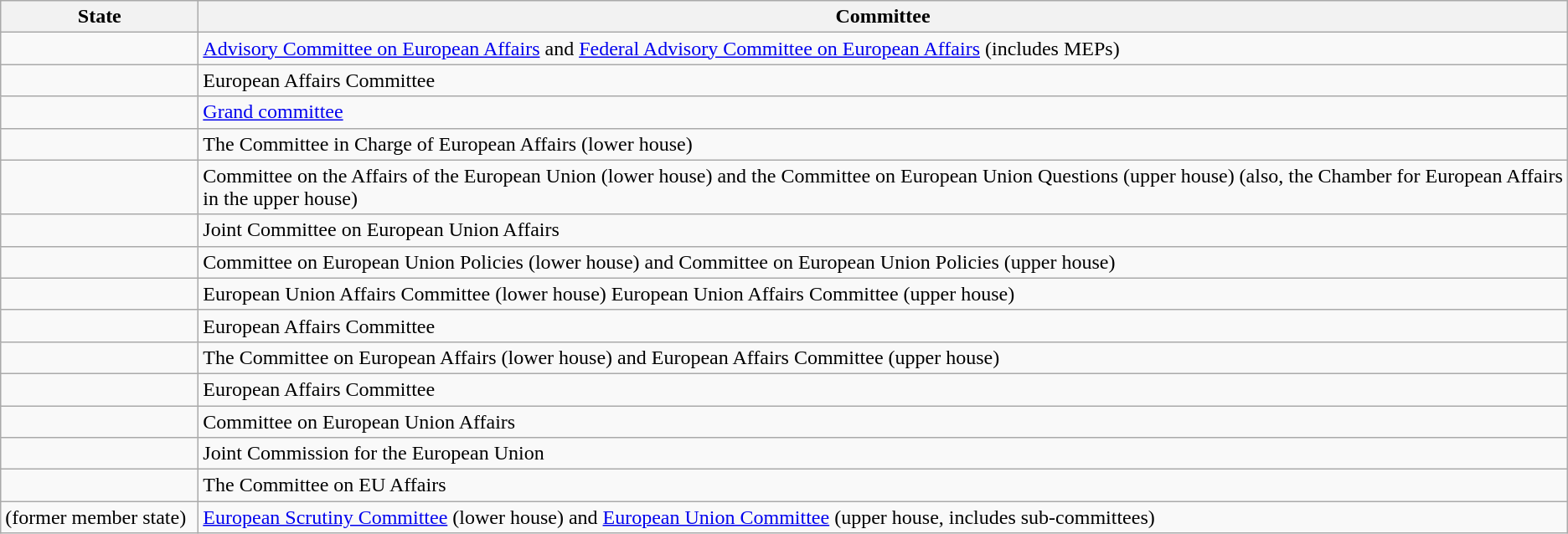<table class="wikitable">
<tr>
<th width=150px>State</th>
<th>Committee</th>
</tr>
<tr>
<td></td>
<td><a href='#'>Advisory Committee on European Affairs</a> and <a href='#'>Federal Advisory Committee on European Affairs</a> (includes MEPs)</td>
</tr>
<tr>
<td></td>
<td>European Affairs Committee</td>
</tr>
<tr>
<td></td>
<td><a href='#'>Grand committee</a></td>
</tr>
<tr>
<td></td>
<td>The Committee in Charge of European Affairs (lower house)</td>
</tr>
<tr>
<td></td>
<td>Committee on the Affairs of the European Union (lower house) and the Committee on European Union Questions (upper house) (also, the Chamber for European Affairs in the upper house)</td>
</tr>
<tr>
<td></td>
<td>Joint Committee on European Union Affairs </td>
</tr>
<tr>
<td></td>
<td>Committee on European Union Policies (lower house) and Committee on European Union Policies (upper house)</td>
</tr>
<tr>
<td></td>
<td>European Union Affairs Committee (lower house) European Union Affairs Committee (upper house)</td>
</tr>
<tr>
<td></td>
<td>European Affairs Committee</td>
</tr>
<tr>
<td></td>
<td>The Committee on European Affairs (lower house) and European Affairs Committee (upper house)</td>
</tr>
<tr>
<td></td>
<td>European Affairs Committee </td>
</tr>
<tr>
<td></td>
<td>Committee on European Union Affairs</td>
</tr>
<tr>
<td></td>
<td>Joint Commission for the European Union</td>
</tr>
<tr>
<td></td>
<td>The Committee on EU Affairs</td>
</tr>
<tr>
<td> (former member state)</td>
<td><a href='#'>European Scrutiny Committee</a> (lower house) and <a href='#'>European Union Committee</a> (upper house, includes sub-committees)</td>
</tr>
</table>
